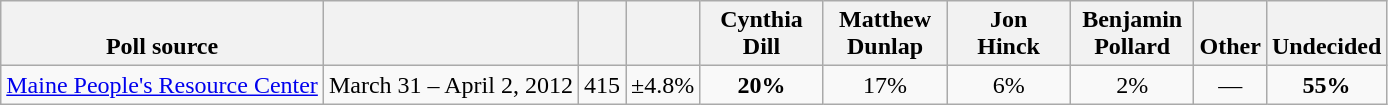<table class="wikitable" style="text-align:center">
<tr valign= bottom>
<th>Poll source</th>
<th></th>
<th></th>
<th></th>
<th style="width:75px;">Cynthia<br>Dill</th>
<th style="width:75px;">Matthew<br>Dunlap</th>
<th style="width:75px;">Jon<br>Hinck</th>
<th style="width:75px;">Benjamin<br>Pollard</th>
<th>Other</th>
<th>Undecided</th>
</tr>
<tr>
<td align=left><a href='#'>Maine People's Resource Center</a></td>
<td>March 31 – April 2, 2012</td>
<td>415</td>
<td>±4.8%</td>
<td><strong>20%</strong></td>
<td>17%</td>
<td>6%</td>
<td>2%</td>
<td>—</td>
<td><strong>55%</strong></td>
</tr>
</table>
